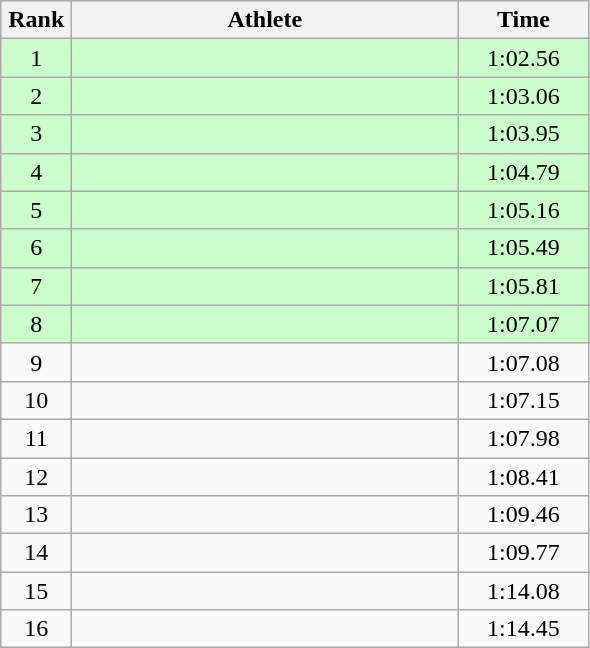<table class=wikitable style="text-align:center">
<tr>
<th width=40>Rank</th>
<th width=250>Athlete</th>
<th width=80>Time</th>
</tr>
<tr bgcolor="ccffcc">
<td>1</td>
<td align=left></td>
<td>1:02.56</td>
</tr>
<tr bgcolor="ccffcc">
<td>2</td>
<td align=left></td>
<td>1:03.06</td>
</tr>
<tr bgcolor="ccffcc">
<td>3</td>
<td align=left></td>
<td>1:03.95</td>
</tr>
<tr bgcolor="ccffcc">
<td>4</td>
<td align=left></td>
<td>1:04.79</td>
</tr>
<tr bgcolor="ccffcc">
<td>5</td>
<td align=left></td>
<td>1:05.16</td>
</tr>
<tr bgcolor="ccffcc">
<td>6</td>
<td align=left></td>
<td>1:05.49</td>
</tr>
<tr bgcolor="ccffcc">
<td>7</td>
<td align=left></td>
<td>1:05.81</td>
</tr>
<tr bgcolor="ccffcc">
<td>8</td>
<td align=left></td>
<td>1:07.07</td>
</tr>
<tr>
<td>9</td>
<td align=left></td>
<td>1:07.08</td>
</tr>
<tr>
<td>10</td>
<td align=left></td>
<td>1:07.15</td>
</tr>
<tr>
<td>11</td>
<td align=left></td>
<td>1:07.98</td>
</tr>
<tr>
<td>12</td>
<td align=left></td>
<td>1:08.41</td>
</tr>
<tr>
<td>13</td>
<td align=left></td>
<td>1:09.46</td>
</tr>
<tr>
<td>14</td>
<td align=left></td>
<td>1:09.77</td>
</tr>
<tr>
<td>15</td>
<td align=left></td>
<td>1:14.08</td>
</tr>
<tr>
<td>16</td>
<td align=left></td>
<td>1:14.45</td>
</tr>
</table>
